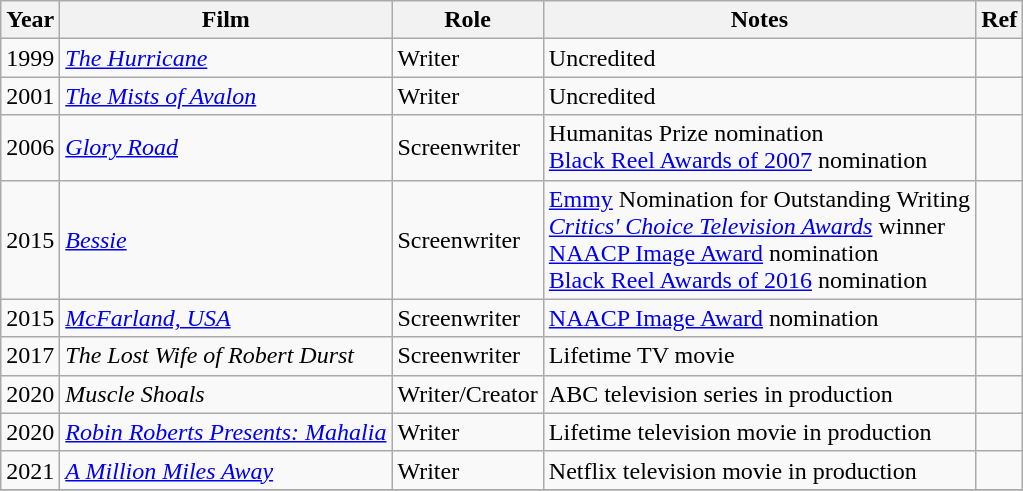<table class="wikitable">
<tr>
<th>Year</th>
<th>Film</th>
<th>Role</th>
<th>Notes</th>
<th>Ref</th>
</tr>
<tr>
<td>1999</td>
<td><em><a href='#'>The Hurricane</a></em></td>
<td>Writer</td>
<td>Uncredited</td>
<td></td>
</tr>
<tr>
<td>2001</td>
<td><em><a href='#'>The Mists of Avalon</a></em></td>
<td>Writer</td>
<td>Uncredited</td>
<td></td>
</tr>
<tr>
<td>2006</td>
<td><em><a href='#'>Glory Road</a></em></td>
<td>Screenwriter</td>
<td>Humanitas Prize nomination <br> <a href='#'>Black Reel Awards of 2007</a> nomination</td>
<td></td>
</tr>
<tr>
<td>2015</td>
<td><em><a href='#'>Bessie</a></em></td>
<td>Screenwriter</td>
<td><a href='#'>Emmy</a> Nomination for Outstanding Writing <br><em><a href='#'>Critics' Choice Television Awards</a></em> winner  <br> <a href='#'>NAACP Image Award</a> nomination <br> <a href='#'>Black Reel Awards of 2016</a> nomination</td>
<td></td>
</tr>
<tr>
<td>2015</td>
<td><em><a href='#'>McFarland, USA</a></em></td>
<td>Screenwriter</td>
<td><a href='#'>NAACP Image Award</a> nomination</td>
<td></td>
</tr>
<tr>
<td>2017</td>
<td><em>The Lost Wife of Robert Durst</em></td>
<td>Screenwriter</td>
<td>Lifetime TV movie</td>
<td></td>
</tr>
<tr>
<td>2020</td>
<td><em>Muscle Shoals</em></td>
<td>Writer/Creator</td>
<td>ABC television series in production</td>
<td></td>
</tr>
<tr>
<td>2020</td>
<td><em><a href='#'>Robin Roberts Presents: Mahalia</a></em></td>
<td>Writer</td>
<td>Lifetime television movie in production</td>
<td></td>
</tr>
<tr>
<td>2021</td>
<td><em><a href='#'>A Million Miles Away</a></em></td>
<td>Writer</td>
<td>Netflix television movie in production</td>
<td></td>
</tr>
<tr>
</tr>
</table>
